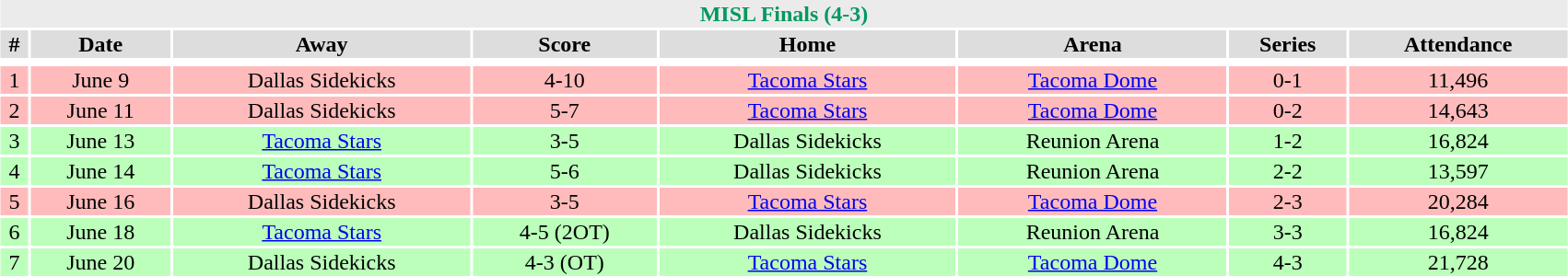<table class="toccolours collapsible collapsed" width=90% style="clear:both; margin:1.5em auto; text-align:center;">
<tr>
<th colspan=11 style="background:#EBEBEB; color:#009960;">MISL Finals (4-3)</th>
</tr>
<tr align="center" bgcolor="#dddddd">
<td><strong>#</strong></td>
<td><strong>Date</strong></td>
<td><strong>Away</strong></td>
<td><strong>Score</strong></td>
<td><strong>Home</strong></td>
<td><strong>Arena</strong></td>
<td><strong>Series</strong></td>
<td><strong>Attendance</strong></td>
</tr>
<tr align="center" bgcolor="#ccffcc">
</tr>
<tr>
</tr>
<tr align="center" bgcolor="#ffbbbb">
<td>1</td>
<td>June 9</td>
<td>Dallas Sidekicks</td>
<td>4-10</td>
<td><a href='#'>Tacoma Stars</a></td>
<td><a href='#'>Tacoma Dome</a></td>
<td>0-1</td>
<td>11,496</td>
</tr>
<tr align="center" bgcolor="#ffbbbb">
<td>2</td>
<td>June 11</td>
<td>Dallas Sidekicks</td>
<td>5-7</td>
<td><a href='#'>Tacoma Stars</a></td>
<td><a href='#'>Tacoma Dome</a></td>
<td>0-2</td>
<td>14,643</td>
</tr>
<tr align="center" bgcolor="#bbffbb">
<td>3</td>
<td>June 13</td>
<td><a href='#'>Tacoma Stars</a></td>
<td>3-5</td>
<td>Dallas Sidekicks</td>
<td>Reunion Arena</td>
<td>1-2</td>
<td>16,824</td>
</tr>
<tr align="center" bgcolor="#bbffbb">
<td>4</td>
<td>June 14</td>
<td><a href='#'>Tacoma Stars</a></td>
<td>5-6</td>
<td>Dallas Sidekicks</td>
<td>Reunion Arena</td>
<td>2-2</td>
<td>13,597</td>
</tr>
<tr align="center" bgcolor="#ffbbbb">
<td>5</td>
<td>June 16</td>
<td>Dallas Sidekicks</td>
<td>3-5</td>
<td><a href='#'>Tacoma Stars</a></td>
<td><a href='#'>Tacoma Dome</a></td>
<td>2-3</td>
<td>20,284</td>
</tr>
<tr align="center" bgcolor="#bbffbb">
<td>6</td>
<td>June 18</td>
<td><a href='#'>Tacoma Stars</a></td>
<td>4-5 (2OT)</td>
<td>Dallas Sidekicks</td>
<td>Reunion Arena</td>
<td>3-3</td>
<td>16,824</td>
</tr>
<tr align="center" bgcolor="#bbffbb">
<td>7</td>
<td>June 20</td>
<td>Dallas Sidekicks</td>
<td>4-3 (OT)</td>
<td><a href='#'>Tacoma Stars</a></td>
<td><a href='#'>Tacoma Dome</a></td>
<td>4-3</td>
<td>21,728</td>
</tr>
</table>
